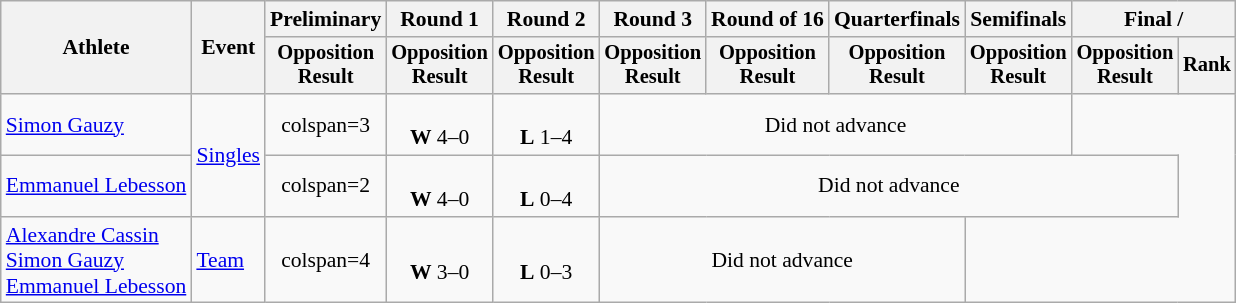<table class="wikitable" style="font-size:90%;">
<tr>
<th rowspan=2>Athlete</th>
<th rowspan=2>Event</th>
<th>Preliminary</th>
<th>Round 1</th>
<th>Round 2</th>
<th>Round 3</th>
<th>Round of 16</th>
<th>Quarterfinals</th>
<th>Semifinals</th>
<th colspan=2>Final / </th>
</tr>
<tr style="font-size:95%">
<th>Opposition<br>Result</th>
<th>Opposition<br>Result</th>
<th>Opposition<br>Result</th>
<th>Opposition<br>Result</th>
<th>Opposition<br>Result</th>
<th>Opposition<br>Result</th>
<th>Opposition<br>Result</th>
<th>Opposition<br>Result</th>
<th>Rank</th>
</tr>
<tr align=center>
<td align=left><a href='#'>Simon Gauzy</a></td>
<td align=left rowspan=2><a href='#'>Singles</a></td>
<td>colspan=3 </td>
<td><br><strong>W</strong> 4–0</td>
<td><br><strong>L</strong> 1–4</td>
<td colspan=4>Did not advance</td>
</tr>
<tr align=center>
<td align=left><a href='#'>Emmanuel Lebesson</a></td>
<td>colspan=2 </td>
<td><br><strong>W</strong> 4–0</td>
<td><br><strong>L</strong> 0–4</td>
<td colspan=5>Did not advance</td>
</tr>
<tr align=center>
<td align=left><a href='#'>Alexandre Cassin</a><br><a href='#'>Simon Gauzy</a><br><a href='#'>Emmanuel Lebesson</a></td>
<td align=left><a href='#'>Team</a></td>
<td>colspan=4 </td>
<td><br><strong>W</strong> 3–0</td>
<td><br><strong>L</strong> 0–3</td>
<td colspan="3">Did not advance</td>
</tr>
</table>
